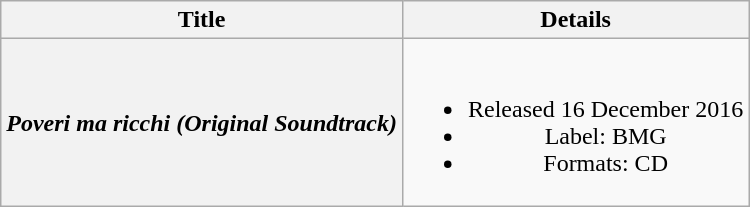<table class="wikitable plainrowheaders" style="text-align:center;">
<tr>
<th scope="col">Title</th>
<th scope="col">Details</th>
</tr>
<tr>
<th scope="row"><em>Poveri ma ricchi (Original Soundtrack)</em></th>
<td><br><ul><li>Released 16 December 2016</li><li>Label: BMG</li><li>Formats: CD</li></ul></td>
</tr>
</table>
